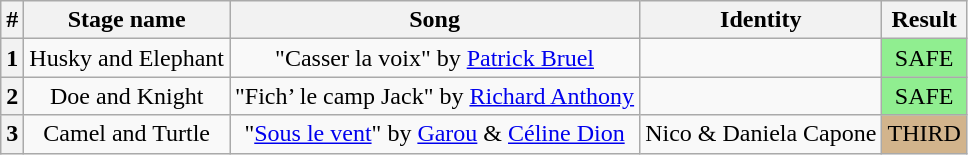<table class="wikitable plainrowheaders" style="text-align: center;">
<tr>
<th>#</th>
<th>Stage name</th>
<th>Song</th>
<th>Identity</th>
<th>Result</th>
</tr>
<tr>
<th>1</th>
<td>Husky and Elephant</td>
<td>"Casser la voix" by <a href='#'>Patrick Bruel</a></td>
<td></td>
<td bgcolor=lightgreen>SAFE</td>
</tr>
<tr>
<th>2</th>
<td>Doe and Knight</td>
<td>"Fich’ le camp Jack" by <a href='#'>Richard Anthony</a></td>
<td></td>
<td bgcolor="lightgreen">SAFE</td>
</tr>
<tr>
<th>3</th>
<td>Camel and Turtle</td>
<td>"<a href='#'>Sous le vent</a>" by <a href='#'>Garou</a> & <a href='#'>Céline Dion</a></td>
<td>Nico & Daniela Capone</td>
<td bgcolor="tan">THIRD</td>
</tr>
</table>
